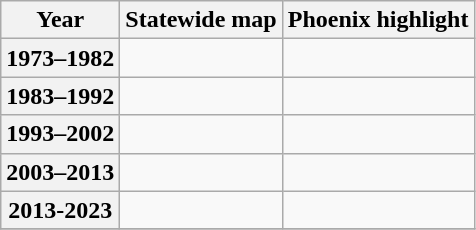<table class=wikitable>
<tr>
<th>Year</th>
<th>Statewide map</th>
<th>Phoenix highlight</th>
</tr>
<tr>
<th>1973–1982</th>
<td></td>
<td></td>
</tr>
<tr>
<th>1983–1992</th>
<td></td>
<td></td>
</tr>
<tr>
<th>1993–2002</th>
<td></td>
<td></td>
</tr>
<tr>
<th>2003–2013</th>
<td></td>
<td></td>
</tr>
<tr>
<th>2013-2023</th>
<td></td>
<td></td>
</tr>
<tr>
</tr>
</table>
